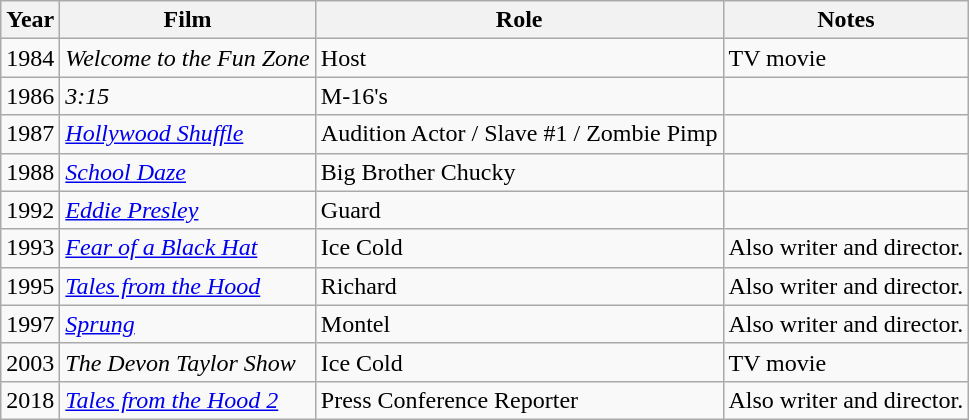<table class="wikitable sortable">
<tr>
<th>Year</th>
<th>Film</th>
<th>Role</th>
<th>Notes</th>
</tr>
<tr>
<td>1984</td>
<td><em>Welcome to the Fun Zone</em></td>
<td>Host</td>
<td>TV movie</td>
</tr>
<tr>
<td>1986</td>
<td><em>3:15</em></td>
<td>M-16's</td>
<td></td>
</tr>
<tr>
<td>1987</td>
<td><em><a href='#'>Hollywood Shuffle</a></em></td>
<td>Audition Actor / Slave #1 / Zombie Pimp</td>
<td></td>
</tr>
<tr>
<td>1988</td>
<td><em><a href='#'>School Daze</a></em></td>
<td>Big Brother Chucky</td>
<td></td>
</tr>
<tr>
<td>1992</td>
<td><em><a href='#'>Eddie Presley</a> </em></td>
<td>Guard</td>
<td></td>
</tr>
<tr>
<td>1993</td>
<td><em><a href='#'>Fear of a Black Hat </a></em></td>
<td>Ice Cold</td>
<td>Also writer and director.</td>
</tr>
<tr>
<td>1995</td>
<td><em><a href='#'>Tales from the Hood </a></em></td>
<td>Richard</td>
<td>Also writer and director.</td>
</tr>
<tr>
<td>1997</td>
<td><em><a href='#'>Sprung</a></em></td>
<td>Montel</td>
<td>Also writer and director.</td>
</tr>
<tr>
<td>2003</td>
<td><em>The Devon Taylor Show </em></td>
<td>Ice Cold</td>
<td>TV movie</td>
</tr>
<tr>
<td>2018</td>
<td><em><a href='#'>Tales from the Hood 2</a></em></td>
<td>Press Conference Reporter</td>
<td>Also writer and director.</td>
</tr>
</table>
